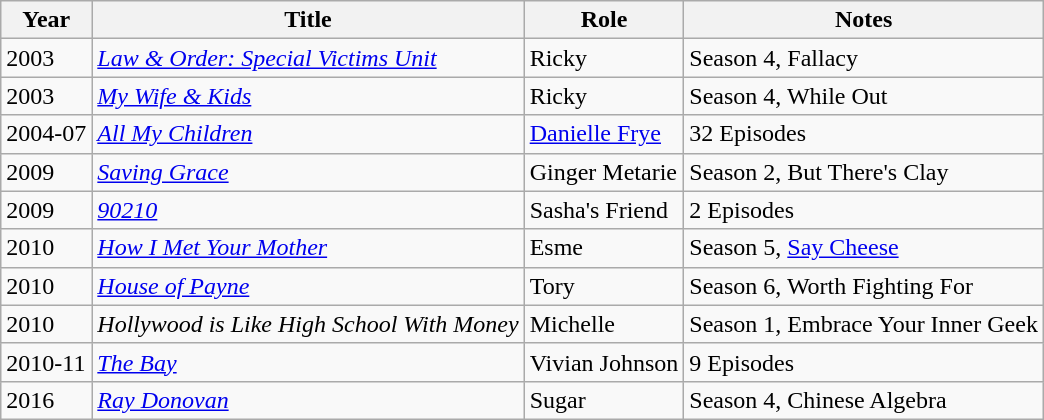<table class="wikitable sortable">
<tr>
<th>Year</th>
<th>Title</th>
<th>Role</th>
<th>Notes</th>
</tr>
<tr>
<td>2003</td>
<td><em><a href='#'>Law & Order: Special Victims Unit</a></em></td>
<td>Ricky</td>
<td>Season 4, Fallacy</td>
</tr>
<tr>
<td>2003</td>
<td><em><a href='#'>My Wife & Kids</a></em></td>
<td>Ricky</td>
<td>Season 4, While Out</td>
</tr>
<tr>
<td>2004-07</td>
<td><em><a href='#'>All My Children</a></em></td>
<td><a href='#'>Danielle Frye</a></td>
<td>32 Episodes</td>
</tr>
<tr>
<td>2009</td>
<td><em><a href='#'>Saving Grace</a></em></td>
<td>Ginger Metarie</td>
<td>Season 2, But There's Clay</td>
</tr>
<tr>
<td>2009</td>
<td><em><a href='#'>90210</a></em></td>
<td>Sasha's Friend</td>
<td>2 Episodes</td>
</tr>
<tr>
<td>2010</td>
<td><em><a href='#'>How I Met Your Mother</a></em></td>
<td>Esme</td>
<td>Season 5, <a href='#'>Say Cheese</a></td>
</tr>
<tr>
<td>2010</td>
<td><em><a href='#'>House of Payne</a></em></td>
<td>Tory</td>
<td>Season 6, Worth Fighting For</td>
</tr>
<tr>
<td>2010</td>
<td><em>Hollywood is Like High School With Money</em></td>
<td>Michelle</td>
<td>Season 1, Embrace Your Inner Geek</td>
</tr>
<tr>
<td>2010-11</td>
<td><em><a href='#'>The Bay</a></em></td>
<td>Vivian Johnson</td>
<td>9 Episodes</td>
</tr>
<tr>
<td>2016</td>
<td><em><a href='#'>Ray Donovan</a></em></td>
<td>Sugar</td>
<td>Season 4, Chinese Algebra</td>
</tr>
</table>
